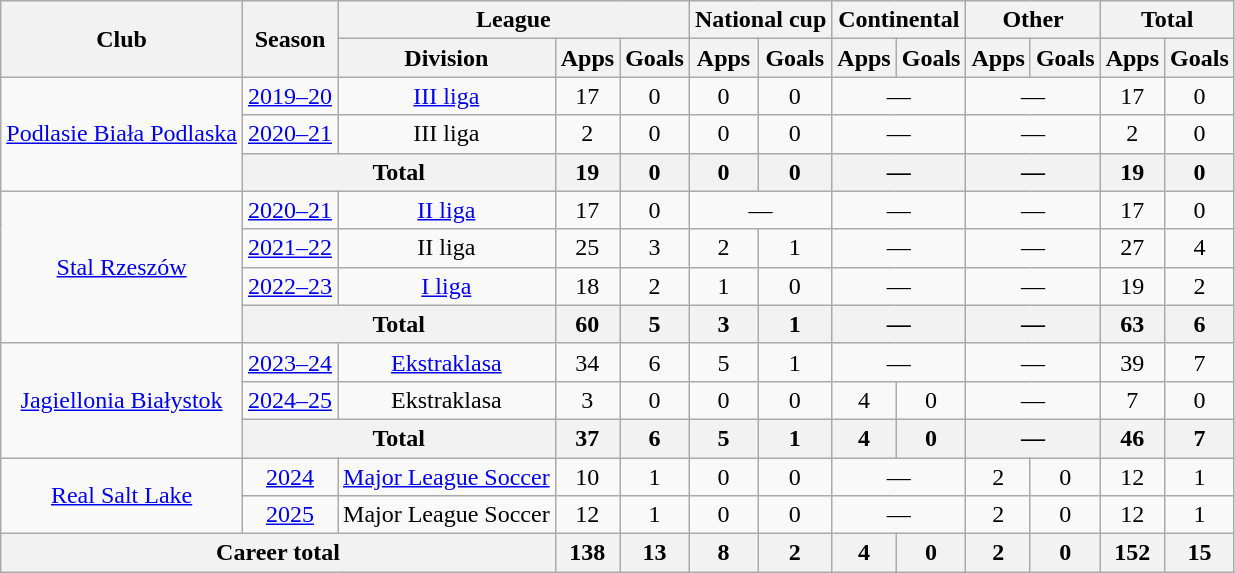<table class="wikitable" style="text-align: center;">
<tr>
<th rowspan=2>Club</th>
<th rowspan=2>Season</th>
<th colspan=3>League</th>
<th colspan=2>National cup</th>
<th colspan=2>Continental</th>
<th colspan=2>Other</th>
<th colspan=2>Total</th>
</tr>
<tr>
<th>Division</th>
<th>Apps</th>
<th>Goals</th>
<th>Apps</th>
<th>Goals</th>
<th>Apps</th>
<th>Goals</th>
<th>Apps</th>
<th>Goals</th>
<th>Apps</th>
<th>Goals</th>
</tr>
<tr>
<td rowspan="3"><a href='#'>Podlasie Biała Podlaska</a></td>
<td><a href='#'>2019–20</a></td>
<td><a href='#'>III liga</a></td>
<td>17</td>
<td>0</td>
<td>0</td>
<td>0</td>
<td colspan="2">—</td>
<td colspan="2">—</td>
<td>17</td>
<td>0</td>
</tr>
<tr>
<td><a href='#'>2020–21</a></td>
<td>III liga</td>
<td>2</td>
<td>0</td>
<td>0</td>
<td>0</td>
<td colspan="2">—</td>
<td colspan="2">—</td>
<td>2</td>
<td>0</td>
</tr>
<tr>
<th colspan="2">Total</th>
<th>19</th>
<th>0</th>
<th>0</th>
<th>0</th>
<th colspan="2">—</th>
<th colspan="2">—</th>
<th>19</th>
<th>0</th>
</tr>
<tr>
<td rowspan="4"><a href='#'>Stal Rzeszów</a></td>
<td><a href='#'>2020–21</a></td>
<td><a href='#'>II liga</a></td>
<td>17</td>
<td>0</td>
<td colspan="2">—</td>
<td colspan="2">—</td>
<td colspan="2">—</td>
<td>17</td>
<td>0</td>
</tr>
<tr>
<td><a href='#'>2021–22</a></td>
<td>II liga</td>
<td>25</td>
<td>3</td>
<td>2</td>
<td>1</td>
<td colspan="2">—</td>
<td colspan="2">—</td>
<td>27</td>
<td>4</td>
</tr>
<tr>
<td><a href='#'>2022–23</a></td>
<td><a href='#'>I liga</a></td>
<td>18</td>
<td>2</td>
<td>1</td>
<td>0</td>
<td colspan="2">—</td>
<td colspan="2">—</td>
<td>19</td>
<td>2</td>
</tr>
<tr>
<th colspan="2">Total</th>
<th>60</th>
<th>5</th>
<th>3</th>
<th>1</th>
<th colspan="2">—</th>
<th colspan="2">—</th>
<th>63</th>
<th>6</th>
</tr>
<tr>
<td rowspan="3"><a href='#'>Jagiellonia Białystok</a></td>
<td><a href='#'>2023–24</a></td>
<td><a href='#'>Ekstraklasa</a></td>
<td>34</td>
<td>6</td>
<td>5</td>
<td>1</td>
<td colspan="2">—</td>
<td colspan="2">—</td>
<td>39</td>
<td>7</td>
</tr>
<tr>
<td><a href='#'>2024–25</a></td>
<td>Ekstraklasa</td>
<td>3</td>
<td>0</td>
<td>0</td>
<td>0</td>
<td>4</td>
<td>0</td>
<td colspan="2">—</td>
<td>7</td>
<td>0</td>
</tr>
<tr>
<th colspan="2">Total</th>
<th>37</th>
<th>6</th>
<th>5</th>
<th>1</th>
<th>4</th>
<th>0</th>
<th colspan="2">—</th>
<th>46</th>
<th>7</th>
</tr>
<tr>
<td rowspan="2"><a href='#'>Real Salt Lake</a></td>
<td><a href='#'>2024</a></td>
<td><a href='#'>Major League Soccer</a></td>
<td>10</td>
<td>1</td>
<td>0</td>
<td>0</td>
<td colspan="2">—</td>
<td>2</td>
<td>0</td>
<td>12</td>
<td>1</td>
</tr>
<tr>
<td><a href='#'>2025</a></td>
<td>Major League Soccer</td>
<td>12</td>
<td>1</td>
<td>0</td>
<td>0</td>
<td colspan="2">—</td>
<td>2</td>
<td>0</td>
<td>12</td>
<td>1</td>
</tr>
<tr>
<th colspan="3">Career total</th>
<th>138</th>
<th>13</th>
<th>8</th>
<th>2</th>
<th>4</th>
<th>0</th>
<th>2</th>
<th>0</th>
<th>152</th>
<th>15</th>
</tr>
</table>
